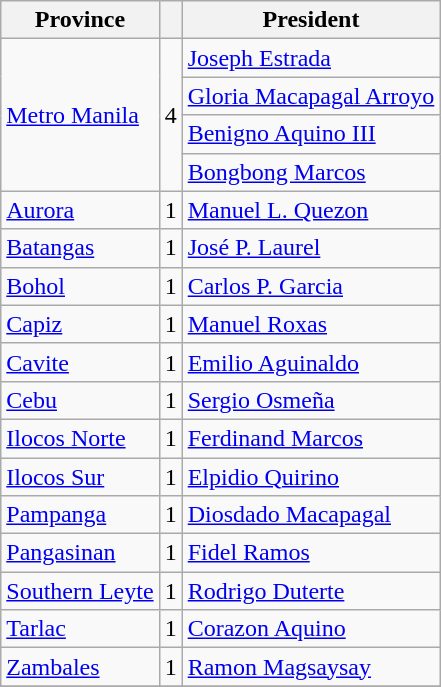<table class="sortable wikitable">
<tr>
<th>Province</th>
<th></th>
<th>President</th>
</tr>
<tr>
<td rowspan="4"><a href='#'>Metro Manila</a></td>
<td rowspan="4" align="center">4</td>
<td><a href='#'>Joseph Estrada</a></td>
</tr>
<tr>
<td><a href='#'>Gloria Macapagal Arroyo</a></td>
</tr>
<tr>
<td><a href='#'>Benigno Aquino III</a></td>
</tr>
<tr>
<td><a href='#'>Bongbong Marcos</a></td>
</tr>
<tr>
<td rowspan="1"><a href='#'>Aurora</a></td>
<td rowspan="1" align="center">1</td>
<td><a href='#'>Manuel L. Quezon</a></td>
</tr>
<tr>
<td rowspan="1"><a href='#'>Batangas</a></td>
<td rowspan="1" align="center">1</td>
<td><a href='#'>José P. Laurel</a></td>
</tr>
<tr>
<td rowspan="1"><a href='#'>Bohol</a></td>
<td rowspan="1" align="center">1</td>
<td><a href='#'>Carlos P. Garcia</a></td>
</tr>
<tr>
<td rowspan="1"><a href='#'>Capiz</a></td>
<td rowspan="1" align="center">1</td>
<td><a href='#'>Manuel Roxas</a></td>
</tr>
<tr>
<td rowspan="1"><a href='#'>Cavite</a></td>
<td rowspan="1" align="center">1</td>
<td><a href='#'>Emilio Aguinaldo</a></td>
</tr>
<tr>
<td rowspan="1"><a href='#'>Cebu</a></td>
<td rowspan="1" align="center">1</td>
<td><a href='#'>Sergio Osmeña</a></td>
</tr>
<tr>
<td rowspan="1"><a href='#'>Ilocos Norte</a></td>
<td rowspan="1" align="center">1</td>
<td><a href='#'>Ferdinand Marcos</a></td>
</tr>
<tr>
<td rowspan="1"><a href='#'>Ilocos Sur</a></td>
<td rowspan="1" align="center">1</td>
<td><a href='#'>Elpidio Quirino</a></td>
</tr>
<tr>
<td rowspan="1"><a href='#'>Pampanga</a></td>
<td rowspan="1" align="center">1</td>
<td><a href='#'>Diosdado Macapagal</a></td>
</tr>
<tr>
<td rowspan="1"><a href='#'>Pangasinan</a></td>
<td rowspan="1" align="center">1</td>
<td><a href='#'>Fidel Ramos</a></td>
</tr>
<tr>
<td rowspan="1"><a href='#'>Southern Leyte</a></td>
<td rowspan="1" align="center">1</td>
<td><a href='#'>Rodrigo Duterte</a></td>
</tr>
<tr>
<td rowspan="1"><a href='#'>Tarlac</a></td>
<td rowspan="1" align="center">1</td>
<td><a href='#'>Corazon Aquino</a></td>
</tr>
<tr>
<td rowspan="1"><a href='#'>Zambales</a></td>
<td rowspan="1" align="center">1</td>
<td><a href='#'>Ramon Magsaysay</a></td>
</tr>
<tr>
</tr>
</table>
